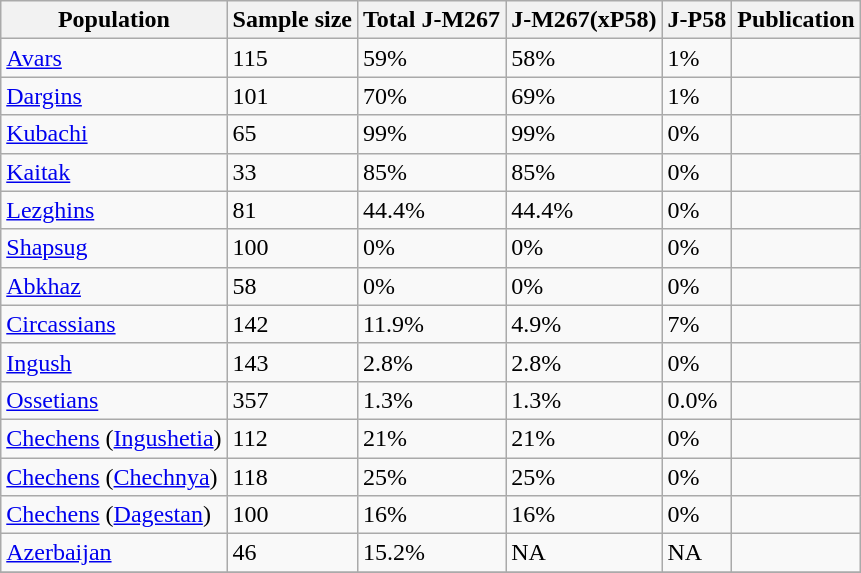<table class="wikitable sortable mw-collapsible">
<tr>
<th>Population</th>
<th>Sample size</th>
<th>Total J-M267</th>
<th>J-M267(xP58)</th>
<th>J-P58</th>
<th>Publication</th>
</tr>
<tr>
<td><a href='#'>Avars</a></td>
<td>115</td>
<td>59%</td>
<td>58%</td>
<td>1%</td>
<td></td>
</tr>
<tr>
<td><a href='#'>Dargins</a></td>
<td>101</td>
<td>70%</td>
<td>69%</td>
<td>1%</td>
<td></td>
</tr>
<tr>
<td><a href='#'>Kubachi</a></td>
<td>65</td>
<td>99%</td>
<td>99%</td>
<td>0%</td>
<td></td>
</tr>
<tr>
<td><a href='#'>Kaitak</a></td>
<td>33</td>
<td>85%</td>
<td>85%</td>
<td>0%</td>
<td></td>
</tr>
<tr>
<td><a href='#'>Lezghins</a></td>
<td>81</td>
<td>44.4%</td>
<td>44.4%</td>
<td>0%</td>
<td></td>
</tr>
<tr>
<td><a href='#'>Shapsug</a></td>
<td>100</td>
<td>0%</td>
<td>0%</td>
<td>0%</td>
<td></td>
</tr>
<tr>
<td><a href='#'>Abkhaz</a></td>
<td>58</td>
<td>0%</td>
<td>0%</td>
<td>0%</td>
<td></td>
</tr>
<tr>
<td><a href='#'>Circassians</a></td>
<td>142</td>
<td>11.9%</td>
<td>4.9%</td>
<td>7%</td>
<td></td>
</tr>
<tr>
<td><a href='#'>Ingush</a></td>
<td>143</td>
<td>2.8%</td>
<td>2.8%</td>
<td>0%</td>
<td></td>
</tr>
<tr>
<td><a href='#'>Ossetians</a></td>
<td>357</td>
<td>1.3%</td>
<td>1.3%</td>
<td>0.0%</td>
<td></td>
</tr>
<tr>
<td><a href='#'>Chechens</a> (<a href='#'>Ingushetia</a>)</td>
<td>112</td>
<td>21%</td>
<td>21%</td>
<td>0%</td>
<td></td>
</tr>
<tr>
<td><a href='#'>Chechens</a> (<a href='#'>Chechnya</a>)</td>
<td>118</td>
<td>25%</td>
<td>25%</td>
<td>0%</td>
<td></td>
</tr>
<tr>
<td><a href='#'>Chechens</a> (<a href='#'>Dagestan</a>)</td>
<td>100</td>
<td>16%</td>
<td>16%</td>
<td>0%</td>
<td></td>
</tr>
<tr>
<td><a href='#'>Azerbaijan</a></td>
<td>46</td>
<td>15.2%</td>
<td>NA</td>
<td>NA</td>
<td></td>
</tr>
<tr>
</tr>
</table>
